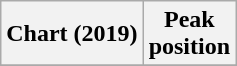<table class="wikitable plainrowheaders" style="text-align:center">
<tr>
<th scope="col">Chart (2019)</th>
<th scope="col">Peak<br>position</th>
</tr>
<tr>
</tr>
</table>
